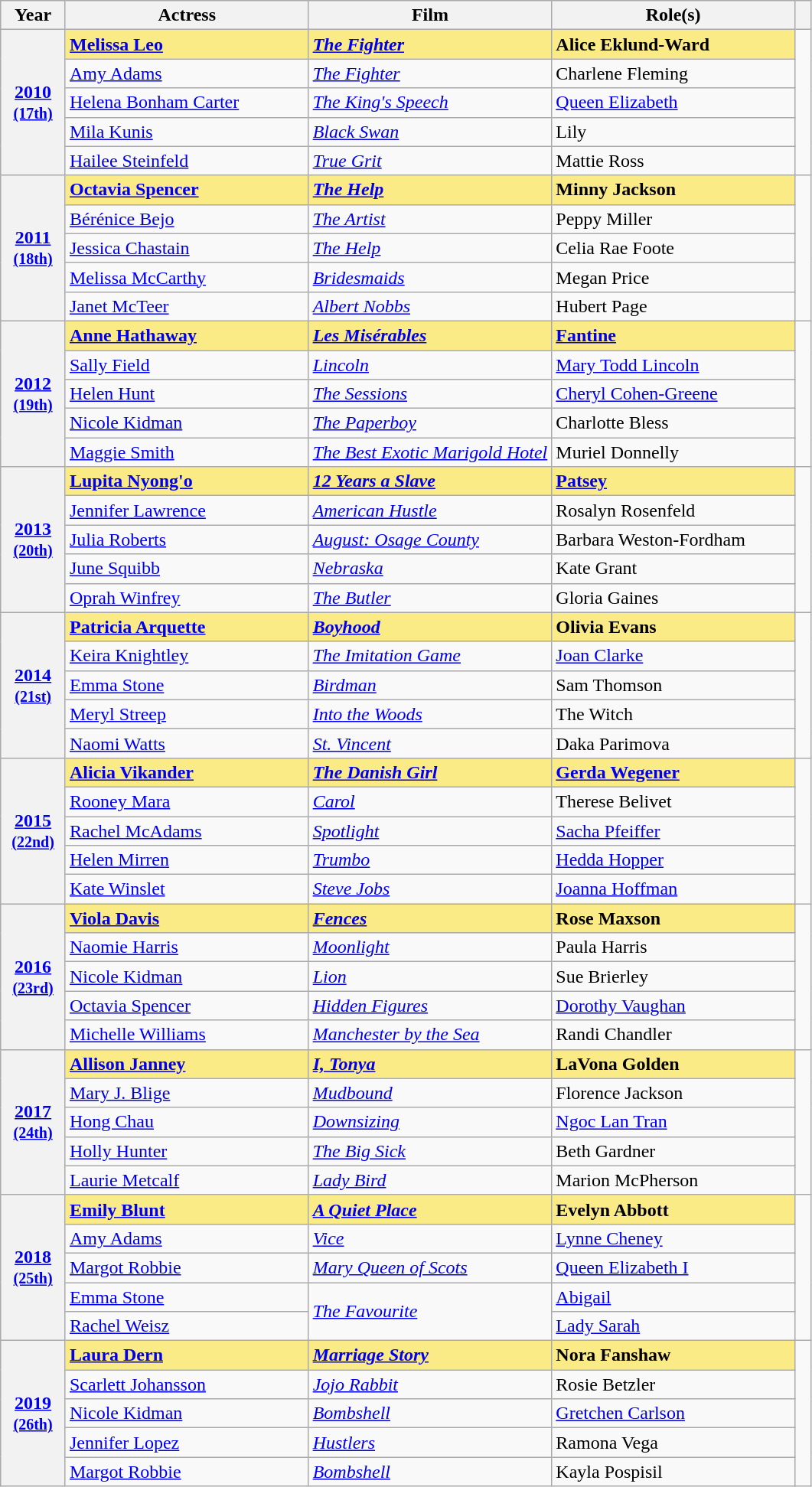<table class="wikitable sortable" style="text-align:left;">
<tr>
<th scope="col" style="width:8%;">Year</th>
<th scope="col" style="width:30%;">Actress</th>
<th scope="col" style="width:30%;">Film</th>
<th scope="col" style="width:30%;">Role(s)</th>
<th><strong></strong></th>
</tr>
<tr>
<th rowspan="5" scope="row" style="text-align:center"><a href='#'>2010</a><br><small><a href='#'>(17th)</a></small></th>
<td style="background:#FAEB86;"><strong><a href='#'>Melissa Leo</a> </strong></td>
<td style="background:#FAEB86;"><strong><em><a href='#'>The Fighter</a></em></strong></td>
<td style="background:#FAEB86;"><strong>Alice Eklund-Ward</strong></td>
<td rowspan=5></td>
</tr>
<tr>
<td><a href='#'>Amy Adams</a></td>
<td><em><a href='#'>The Fighter</a></em></td>
<td>Charlene Fleming</td>
</tr>
<tr>
<td><a href='#'>Helena Bonham Carter</a></td>
<td><em><a href='#'>The King's Speech</a></em></td>
<td><a href='#'>Queen Elizabeth</a></td>
</tr>
<tr>
<td><a href='#'>Mila Kunis</a></td>
<td><em><a href='#'>Black Swan</a></em></td>
<td>Lily</td>
</tr>
<tr>
<td><a href='#'>Hailee Steinfeld</a></td>
<td><em><a href='#'>True Grit</a></em></td>
<td>Mattie Ross</td>
</tr>
<tr>
<th rowspan="5" scope="row" style="text-align:center"><a href='#'>2011</a><br><small><a href='#'>(18th)</a></small></th>
<td style="background:#FAEB86;"><strong><a href='#'>Octavia Spencer</a> </strong></td>
<td style="background:#FAEB86;"><strong><em><a href='#'>The Help</a></em></strong></td>
<td style="background:#FAEB86;"><strong>Minny Jackson</strong></td>
<td rowspan=5></td>
</tr>
<tr>
<td><a href='#'>Bérénice Bejo</a></td>
<td><em><a href='#'>The Artist</a></em></td>
<td>Peppy Miller</td>
</tr>
<tr>
<td><a href='#'>Jessica Chastain</a></td>
<td><em><a href='#'>The Help</a></em></td>
<td>Celia Rae Foote</td>
</tr>
<tr>
<td><a href='#'>Melissa McCarthy</a></td>
<td><em><a href='#'>Bridesmaids</a></em></td>
<td>Megan Price</td>
</tr>
<tr>
<td><a href='#'>Janet McTeer</a></td>
<td><em><a href='#'>Albert Nobbs</a></em></td>
<td>Hubert Page</td>
</tr>
<tr>
<th rowspan="5" scope="row" style="text-align:center"><a href='#'>2012</a><br><small><a href='#'>(19th)</a></small></th>
<td style="background:#FAEB86;"><strong><a href='#'>Anne Hathaway</a> </strong></td>
<td style="background:#FAEB86;"><strong><em><a href='#'>Les Misérables</a></em></strong></td>
<td style="background:#FAEB86;"><strong><a href='#'>Fantine</a></strong></td>
<td rowspan=5></td>
</tr>
<tr>
<td><a href='#'>Sally Field</a></td>
<td><em><a href='#'>Lincoln</a></em></td>
<td><a href='#'>Mary Todd Lincoln</a></td>
</tr>
<tr>
<td><a href='#'>Helen Hunt</a></td>
<td><em><a href='#'>The Sessions</a></em></td>
<td><a href='#'>Cheryl Cohen-Greene</a></td>
</tr>
<tr>
<td><a href='#'>Nicole Kidman</a></td>
<td><em><a href='#'>The Paperboy</a></em></td>
<td>Charlotte Bless</td>
</tr>
<tr>
<td><a href='#'>Maggie Smith</a></td>
<td><em><a href='#'>The Best Exotic Marigold Hotel</a></em></td>
<td>Muriel Donnelly</td>
</tr>
<tr>
<th rowspan="5" scope="row" style="text-align:center"><a href='#'>2013</a><br><small><a href='#'>(20th)</a></small></th>
<td style="background:#FAEB86;"><strong><a href='#'>Lupita Nyong'o</a> </strong></td>
<td style="background:#FAEB86;"><strong><em><a href='#'>12 Years a Slave</a></em></strong></td>
<td style="background:#FAEB86;"><strong><a href='#'>Patsey</a></strong></td>
<td rowspan=5></td>
</tr>
<tr>
<td><a href='#'>Jennifer Lawrence</a></td>
<td><em><a href='#'>American Hustle</a></em></td>
<td>Rosalyn Rosenfeld</td>
</tr>
<tr>
<td><a href='#'>Julia Roberts</a></td>
<td><em><a href='#'>August: Osage County</a></em></td>
<td>Barbara Weston-Fordham</td>
</tr>
<tr>
<td><a href='#'>June Squibb</a></td>
<td><em><a href='#'>Nebraska</a></em></td>
<td>Kate Grant</td>
</tr>
<tr>
<td><a href='#'>Oprah Winfrey</a></td>
<td><em><a href='#'>The Butler</a></em></td>
<td>Gloria Gaines</td>
</tr>
<tr>
<th rowspan="5" scope="row" style="text-align:center"><a href='#'>2014</a><br><small><a href='#'>(21st)</a></small></th>
<td style="background:#FAEB86;"><strong><a href='#'>Patricia Arquette</a> </strong></td>
<td style="background:#FAEB86;"><strong><em><a href='#'>Boyhood</a></em></strong></td>
<td style="background:#FAEB86;"><strong>Olivia Evans</strong></td>
<td rowspan=5></td>
</tr>
<tr>
<td><a href='#'>Keira Knightley</a></td>
<td><em><a href='#'>The Imitation Game</a></em></td>
<td><a href='#'>Joan Clarke</a></td>
</tr>
<tr>
<td><a href='#'>Emma Stone</a></td>
<td><em><a href='#'>Birdman</a></em></td>
<td>Sam Thomson</td>
</tr>
<tr>
<td><a href='#'>Meryl Streep</a></td>
<td><em><a href='#'>Into the Woods</a></em></td>
<td>The Witch</td>
</tr>
<tr>
<td><a href='#'>Naomi Watts</a></td>
<td><em><a href='#'>St. Vincent</a></em></td>
<td>Daka Parimova</td>
</tr>
<tr>
<th rowspan="5" scope="row" style="text-align:center"><a href='#'>2015</a><br><small><a href='#'>(22nd)</a></small></th>
<td style="background:#FAEB86;"><strong><a href='#'>Alicia Vikander</a> </strong></td>
<td style="background:#FAEB86;"><strong><em><a href='#'>The Danish Girl</a></em></strong></td>
<td style="background:#FAEB86;"><strong><a href='#'>Gerda Wegener</a></strong></td>
<td rowspan=5></td>
</tr>
<tr>
<td><a href='#'>Rooney Mara</a></td>
<td><em><a href='#'>Carol</a></em></td>
<td>Therese Belivet</td>
</tr>
<tr>
<td><a href='#'>Rachel McAdams</a></td>
<td><em><a href='#'>Spotlight</a></em></td>
<td><a href='#'>Sacha Pfeiffer</a></td>
</tr>
<tr>
<td><a href='#'>Helen Mirren</a></td>
<td><em><a href='#'>Trumbo</a></em></td>
<td><a href='#'>Hedda Hopper</a></td>
</tr>
<tr>
<td><a href='#'>Kate Winslet</a></td>
<td><em><a href='#'>Steve Jobs</a></em></td>
<td><a href='#'>Joanna Hoffman</a></td>
</tr>
<tr>
<th rowspan="5" scope="row" style="text-align:center"><a href='#'>2016</a><br><small><a href='#'>(23rd)</a></small></th>
<td style="background:#FAEB86;"><strong><a href='#'>Viola Davis</a> </strong></td>
<td style="background:#FAEB86;"><strong><em><a href='#'>Fences</a></em></strong></td>
<td style="background:#FAEB86;"><strong>Rose Maxson</strong></td>
<td rowspan=5></td>
</tr>
<tr>
<td><a href='#'>Naomie Harris</a></td>
<td><em><a href='#'>Moonlight</a></em></td>
<td>Paula Harris</td>
</tr>
<tr>
<td><a href='#'>Nicole Kidman</a></td>
<td><em><a href='#'>Lion</a></em></td>
<td>Sue Brierley</td>
</tr>
<tr>
<td><a href='#'>Octavia Spencer</a></td>
<td><em><a href='#'>Hidden Figures</a></em></td>
<td><a href='#'>Dorothy Vaughan</a></td>
</tr>
<tr>
<td><a href='#'>Michelle Williams</a></td>
<td><em><a href='#'>Manchester by the Sea</a></em></td>
<td>Randi Chandler</td>
</tr>
<tr>
<th rowspan="5" scope="row" style="text-align:center"><a href='#'>2017</a><br><small><a href='#'>(24th)</a></small></th>
<td style="background:#FAEB86;"><strong><a href='#'>Allison Janney</a> </strong></td>
<td style="background:#FAEB86;"><strong><em><a href='#'>I, Tonya</a></em></strong></td>
<td style="background:#FAEB86;"><strong>LaVona Golden</strong></td>
<td rowspan=5></td>
</tr>
<tr>
<td><a href='#'>Mary J. Blige</a></td>
<td><em><a href='#'>Mudbound</a></em></td>
<td>Florence Jackson</td>
</tr>
<tr>
<td><a href='#'>Hong Chau</a></td>
<td><em><a href='#'>Downsizing</a></em></td>
<td><a href='#'>Ngoc Lan Tran</a></td>
</tr>
<tr>
<td><a href='#'>Holly Hunter</a></td>
<td><em><a href='#'>The Big Sick</a></em></td>
<td>Beth Gardner</td>
</tr>
<tr>
<td><a href='#'>Laurie Metcalf</a></td>
<td><em><a href='#'>Lady Bird</a></em></td>
<td>Marion McPherson</td>
</tr>
<tr>
<th rowspan="5" scope="row" style="text-align:center"><a href='#'>2018</a><br><small><a href='#'>(25th)</a></small></th>
<td style="background:#FAEB86;"><strong><a href='#'>Emily Blunt</a></strong></td>
<td style="background:#FAEB86;"><strong><em><a href='#'>A Quiet Place</a></em></strong></td>
<td style="background:#FAEB86;"><strong>Evelyn Abbott</strong></td>
<td rowspan=5></td>
</tr>
<tr>
<td><a href='#'>Amy Adams</a></td>
<td><em><a href='#'>Vice</a></em></td>
<td><a href='#'>Lynne Cheney</a></td>
</tr>
<tr>
<td><a href='#'>Margot Robbie</a></td>
<td><em><a href='#'>Mary Queen of Scots</a></em></td>
<td><a href='#'>Queen Elizabeth I</a></td>
</tr>
<tr>
<td><a href='#'>Emma Stone</a></td>
<td rowspan="2"><em><a href='#'>The Favourite</a></em></td>
<td><a href='#'>Abigail</a></td>
</tr>
<tr>
<td><a href='#'>Rachel Weisz</a></td>
<td><a href='#'>Lady Sarah</a></td>
</tr>
<tr>
<th rowspan="5" scope="row" style="text-align:center"><a href='#'>2019</a><br><small><a href='#'>(26th)</a></small></th>
<td style="background:#FAEB86;"><strong><a href='#'>Laura Dern</a> </strong></td>
<td style="background:#FAEB86;"><strong><em><a href='#'>Marriage Story</a></em></strong></td>
<td style="background:#FAEB86;"><strong>Nora Fanshaw</strong></td>
<td rowspan=5></td>
</tr>
<tr>
<td><a href='#'>Scarlett Johansson</a></td>
<td><em><a href='#'>Jojo Rabbit</a></em></td>
<td>Rosie Betzler</td>
</tr>
<tr>
<td><a href='#'>Nicole Kidman</a></td>
<td><em><a href='#'>Bombshell</a></em></td>
<td><a href='#'>Gretchen Carlson</a></td>
</tr>
<tr>
<td><a href='#'>Jennifer Lopez</a></td>
<td><em><a href='#'>Hustlers</a></em></td>
<td>Ramona Vega</td>
</tr>
<tr>
<td><a href='#'>Margot Robbie</a></td>
<td><em><a href='#'>Bombshell</a></em></td>
<td>Kayla Pospisil</td>
</tr>
</table>
